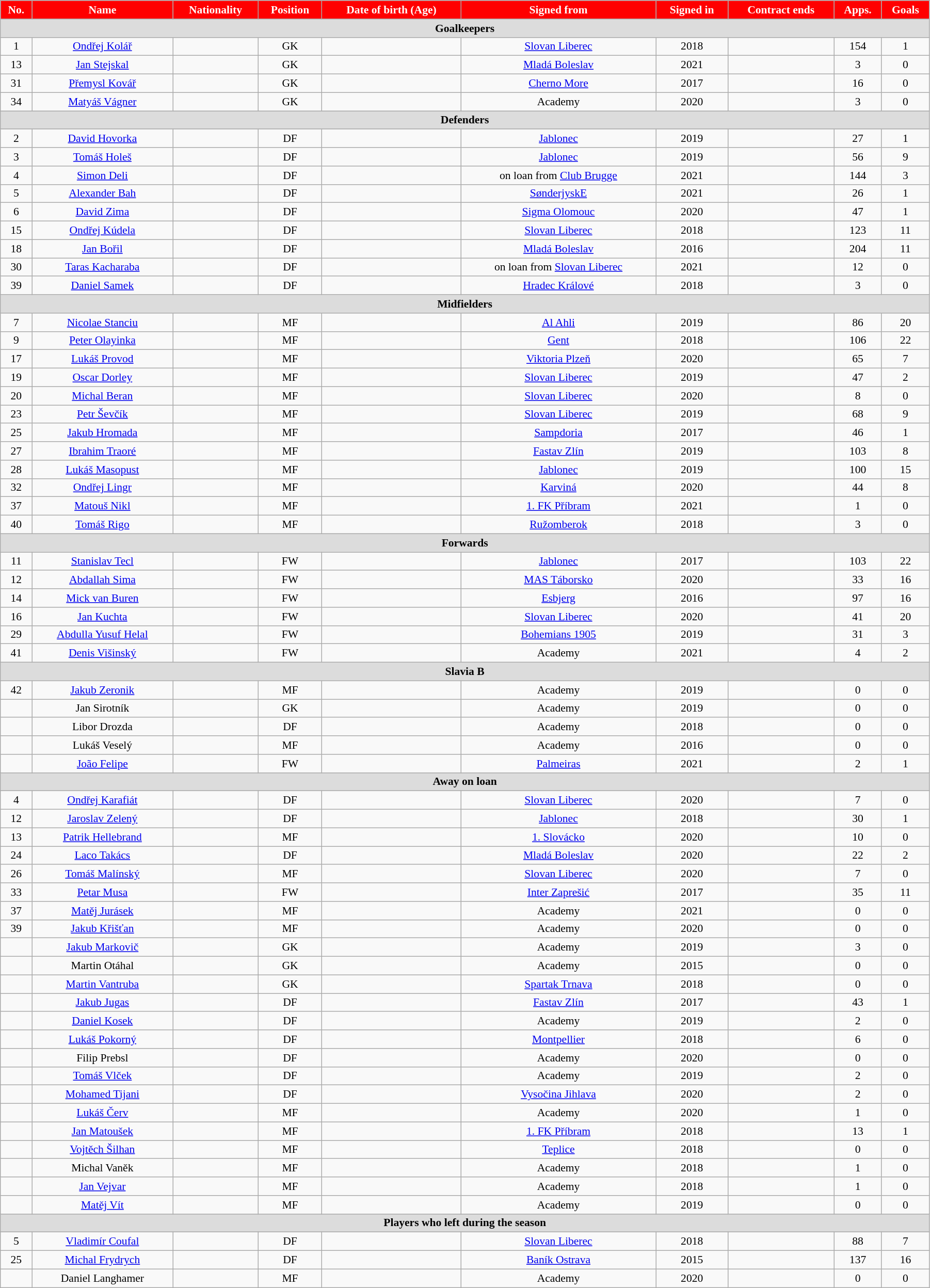<table class="wikitable"  style="text-align:center; font-size:90%; width:95%;">
<tr>
<th style="background:#FF0000; color:white; text-align:center;">No.</th>
<th style="background:#FF0000; color:white; text-align:center;">Name</th>
<th style="background:#FF0000; color:white; text-align:center;">Nationality</th>
<th style="background:#FF0000; color:white; text-align:center;">Position</th>
<th style="background:#FF0000; color:white; text-align:center;">Date of birth (Age)</th>
<th style="background:#FF0000; color:white; text-align:center;">Signed from</th>
<th style="background:#FF0000; color:white; text-align:center;">Signed in</th>
<th style="background:#FF0000; color:white; text-align:center;">Contract ends</th>
<th style="background:#FF0000; color:white; text-align:center;">Apps.</th>
<th style="background:#FF0000; color:white; text-align:center;">Goals</th>
</tr>
<tr>
<th colspan="11"  style="background:#dcdcdc; text-align:center;">Goalkeepers</th>
</tr>
<tr>
<td>1</td>
<td><a href='#'>Ondřej Kolář</a></td>
<td></td>
<td>GK</td>
<td></td>
<td><a href='#'>Slovan Liberec</a></td>
<td>2018</td>
<td></td>
<td>154</td>
<td>1</td>
</tr>
<tr>
<td>13</td>
<td><a href='#'>Jan Stejskal</a></td>
<td></td>
<td>GK</td>
<td></td>
<td><a href='#'>Mladá Boleslav</a></td>
<td>2021</td>
<td></td>
<td>3</td>
<td>0</td>
</tr>
<tr>
<td>31</td>
<td><a href='#'>Přemysl Kovář</a></td>
<td></td>
<td>GK</td>
<td></td>
<td><a href='#'>Cherno More</a></td>
<td>2017</td>
<td></td>
<td>16</td>
<td>0</td>
</tr>
<tr>
<td>34</td>
<td><a href='#'>Matyáš Vágner</a></td>
<td></td>
<td>GK</td>
<td></td>
<td>Academy</td>
<td>2020</td>
<td></td>
<td>3</td>
<td>0</td>
</tr>
<tr>
<th colspan="11"  style="background:#dcdcdc; text-align:center;">Defenders</th>
</tr>
<tr>
<td>2</td>
<td><a href='#'>David Hovorka</a></td>
<td></td>
<td>DF</td>
<td></td>
<td><a href='#'>Jablonec</a></td>
<td>2019</td>
<td></td>
<td>27</td>
<td>1</td>
</tr>
<tr>
<td>3</td>
<td><a href='#'>Tomáš Holeš</a></td>
<td></td>
<td>DF</td>
<td></td>
<td><a href='#'>Jablonec</a></td>
<td>2019</td>
<td></td>
<td>56</td>
<td>9</td>
</tr>
<tr>
<td>4</td>
<td><a href='#'>Simon Deli</a></td>
<td></td>
<td>DF</td>
<td></td>
<td>on loan from <a href='#'>Club Brugge</a></td>
<td>2021</td>
<td></td>
<td>144</td>
<td>3</td>
</tr>
<tr>
<td>5</td>
<td><a href='#'>Alexander Bah</a></td>
<td></td>
<td>DF</td>
<td></td>
<td><a href='#'>SønderjyskE</a></td>
<td>2021</td>
<td></td>
<td>26</td>
<td>1</td>
</tr>
<tr>
<td>6</td>
<td><a href='#'>David Zima</a></td>
<td></td>
<td>DF</td>
<td></td>
<td><a href='#'>Sigma Olomouc</a></td>
<td>2020</td>
<td></td>
<td>47</td>
<td>1</td>
</tr>
<tr>
<td>15</td>
<td><a href='#'>Ondřej Kúdela</a></td>
<td></td>
<td>DF</td>
<td></td>
<td><a href='#'>Slovan Liberec</a></td>
<td>2018</td>
<td></td>
<td>123</td>
<td>11</td>
</tr>
<tr>
<td>18</td>
<td><a href='#'>Jan Bořil</a></td>
<td></td>
<td>DF</td>
<td></td>
<td><a href='#'>Mladá Boleslav</a></td>
<td>2016</td>
<td></td>
<td>204</td>
<td>11</td>
</tr>
<tr>
<td>30</td>
<td><a href='#'>Taras Kacharaba</a></td>
<td></td>
<td>DF</td>
<td></td>
<td>on loan from <a href='#'>Slovan Liberec</a></td>
<td>2021</td>
<td></td>
<td>12</td>
<td>0</td>
</tr>
<tr>
<td>39</td>
<td><a href='#'>Daniel Samek</a></td>
<td></td>
<td>DF</td>
<td></td>
<td><a href='#'>Hradec Králové</a></td>
<td>2018</td>
<td></td>
<td>3</td>
<td>0</td>
</tr>
<tr>
<th colspan="11"  style="background:#dcdcdc; text-align:center;">Midfielders</th>
</tr>
<tr>
<td>7</td>
<td><a href='#'>Nicolae Stanciu</a></td>
<td></td>
<td>MF</td>
<td></td>
<td><a href='#'>Al Ahli</a></td>
<td>2019</td>
<td></td>
<td>86</td>
<td>20</td>
</tr>
<tr>
<td>9</td>
<td><a href='#'>Peter Olayinka</a></td>
<td></td>
<td>MF</td>
<td></td>
<td><a href='#'>Gent</a></td>
<td>2018</td>
<td></td>
<td>106</td>
<td>22</td>
</tr>
<tr>
<td>17</td>
<td><a href='#'>Lukáš Provod</a></td>
<td></td>
<td>MF</td>
<td></td>
<td><a href='#'>Viktoria Plzeň</a></td>
<td>2020</td>
<td></td>
<td>65</td>
<td>7</td>
</tr>
<tr>
<td>19</td>
<td><a href='#'>Oscar Dorley</a></td>
<td></td>
<td>MF</td>
<td></td>
<td><a href='#'>Slovan Liberec</a></td>
<td>2019</td>
<td></td>
<td>47</td>
<td>2</td>
</tr>
<tr>
<td>20</td>
<td><a href='#'>Michal Beran</a></td>
<td></td>
<td>MF</td>
<td></td>
<td><a href='#'>Slovan Liberec</a></td>
<td>2020</td>
<td></td>
<td>8</td>
<td>0</td>
</tr>
<tr>
<td>23</td>
<td><a href='#'>Petr Ševčík</a></td>
<td></td>
<td>MF</td>
<td></td>
<td><a href='#'>Slovan Liberec</a></td>
<td>2019</td>
<td></td>
<td>68</td>
<td>9</td>
</tr>
<tr>
<td>25</td>
<td><a href='#'>Jakub Hromada</a></td>
<td></td>
<td>MF</td>
<td></td>
<td><a href='#'>Sampdoria</a></td>
<td>2017</td>
<td></td>
<td>46</td>
<td>1</td>
</tr>
<tr>
<td>27</td>
<td><a href='#'>Ibrahim Traoré</a></td>
<td></td>
<td>MF</td>
<td></td>
<td><a href='#'>Fastav Zlín</a></td>
<td>2019</td>
<td></td>
<td>103</td>
<td>8</td>
</tr>
<tr>
<td>28</td>
<td><a href='#'>Lukáš Masopust</a></td>
<td></td>
<td>MF</td>
<td></td>
<td><a href='#'>Jablonec</a></td>
<td>2019</td>
<td></td>
<td>100</td>
<td>15</td>
</tr>
<tr>
<td>32</td>
<td><a href='#'>Ondřej Lingr</a></td>
<td></td>
<td>MF</td>
<td></td>
<td><a href='#'>Karviná</a></td>
<td>2020</td>
<td></td>
<td>44</td>
<td>8</td>
</tr>
<tr>
<td>37</td>
<td><a href='#'>Matouš Nikl</a></td>
<td></td>
<td>MF</td>
<td></td>
<td><a href='#'>1. FK Příbram</a></td>
<td>2021</td>
<td></td>
<td>1</td>
<td>0</td>
</tr>
<tr>
<td>40</td>
<td><a href='#'>Tomáš Rigo</a></td>
<td></td>
<td>MF</td>
<td></td>
<td><a href='#'>Ružomberok</a></td>
<td>2018</td>
<td></td>
<td>3</td>
<td>0</td>
</tr>
<tr>
<th colspan="11"  style="background:#dcdcdc; text-align:center;">Forwards</th>
</tr>
<tr>
<td>11</td>
<td><a href='#'>Stanislav Tecl</a></td>
<td></td>
<td>FW</td>
<td></td>
<td><a href='#'>Jablonec</a></td>
<td>2017</td>
<td></td>
<td>103</td>
<td>22</td>
</tr>
<tr>
<td>12</td>
<td><a href='#'>Abdallah Sima</a></td>
<td></td>
<td>FW</td>
<td></td>
<td><a href='#'>MAS Táborsko</a></td>
<td>2020</td>
<td></td>
<td>33</td>
<td>16</td>
</tr>
<tr>
<td>14</td>
<td><a href='#'>Mick van Buren</a></td>
<td></td>
<td>FW</td>
<td></td>
<td><a href='#'>Esbjerg</a></td>
<td>2016</td>
<td></td>
<td>97</td>
<td>16</td>
</tr>
<tr>
<td>16</td>
<td><a href='#'>Jan Kuchta</a></td>
<td></td>
<td>FW</td>
<td></td>
<td><a href='#'>Slovan Liberec</a></td>
<td>2020</td>
<td></td>
<td>41</td>
<td>20</td>
</tr>
<tr>
<td>29</td>
<td><a href='#'>Abdulla Yusuf Helal</a></td>
<td></td>
<td>FW</td>
<td></td>
<td><a href='#'>Bohemians 1905</a></td>
<td>2019</td>
<td></td>
<td>31</td>
<td>3</td>
</tr>
<tr>
<td>41</td>
<td><a href='#'>Denis Višinský</a></td>
<td></td>
<td>FW</td>
<td></td>
<td>Academy</td>
<td>2021</td>
<td></td>
<td>4</td>
<td>2</td>
</tr>
<tr>
<th colspan="11"  style="background:#dcdcdc; text-align:center;">Slavia B</th>
</tr>
<tr>
<td>42</td>
<td><a href='#'>Jakub Zeronik</a></td>
<td></td>
<td>MF</td>
<td></td>
<td>Academy</td>
<td>2019</td>
<td></td>
<td>0</td>
<td>0</td>
</tr>
<tr>
<td></td>
<td>Jan Sirotník</td>
<td></td>
<td>GK</td>
<td></td>
<td>Academy</td>
<td>2019</td>
<td></td>
<td>0</td>
<td>0</td>
</tr>
<tr>
<td></td>
<td>Libor Drozda</td>
<td></td>
<td>DF</td>
<td></td>
<td>Academy</td>
<td>2018</td>
<td></td>
<td>0</td>
<td>0</td>
</tr>
<tr>
<td></td>
<td>Lukáš Veselý</td>
<td></td>
<td>MF</td>
<td></td>
<td>Academy</td>
<td>2016</td>
<td></td>
<td>0</td>
<td>0</td>
</tr>
<tr>
<td></td>
<td><a href='#'>João Felipe</a></td>
<td></td>
<td>FW</td>
<td></td>
<td><a href='#'>Palmeiras</a></td>
<td>2021</td>
<td></td>
<td>2</td>
<td>1</td>
</tr>
<tr>
<th colspan="11"  style="background:#dcdcdc; text-align:center;">Away on loan</th>
</tr>
<tr>
<td>4</td>
<td><a href='#'>Ondřej Karafiát</a></td>
<td></td>
<td>DF</td>
<td></td>
<td><a href='#'>Slovan Liberec</a></td>
<td>2020</td>
<td></td>
<td>7</td>
<td>0</td>
</tr>
<tr>
<td>12</td>
<td><a href='#'>Jaroslav Zelený</a></td>
<td></td>
<td>DF</td>
<td></td>
<td><a href='#'>Jablonec</a></td>
<td>2018</td>
<td></td>
<td>30</td>
<td>1</td>
</tr>
<tr>
<td>13</td>
<td><a href='#'>Patrik Hellebrand</a></td>
<td></td>
<td>MF</td>
<td></td>
<td><a href='#'>1. Slovácko</a></td>
<td>2020</td>
<td></td>
<td>10</td>
<td>0</td>
</tr>
<tr>
<td>24</td>
<td><a href='#'>Laco Takács</a></td>
<td></td>
<td>DF</td>
<td></td>
<td><a href='#'>Mladá Boleslav</a></td>
<td>2020</td>
<td></td>
<td>22</td>
<td>2</td>
</tr>
<tr>
<td>26</td>
<td><a href='#'>Tomáš Malínský</a></td>
<td></td>
<td>MF</td>
<td></td>
<td><a href='#'>Slovan Liberec</a></td>
<td>2020</td>
<td></td>
<td>7</td>
<td>0</td>
</tr>
<tr>
<td>33</td>
<td><a href='#'>Petar Musa</a></td>
<td></td>
<td>FW</td>
<td></td>
<td><a href='#'>Inter Zaprešić</a></td>
<td>2017</td>
<td></td>
<td>35</td>
<td>11</td>
</tr>
<tr>
<td>37</td>
<td><a href='#'>Matěj Jurásek</a></td>
<td></td>
<td>MF</td>
<td></td>
<td>Academy</td>
<td>2021</td>
<td></td>
<td>0</td>
<td>0</td>
</tr>
<tr>
<td>39</td>
<td><a href='#'>Jakub Křišťan</a></td>
<td></td>
<td>MF</td>
<td></td>
<td>Academy</td>
<td>2020</td>
<td></td>
<td>0</td>
<td>0</td>
</tr>
<tr>
<td></td>
<td><a href='#'>Jakub Markovič</a></td>
<td></td>
<td>GK</td>
<td></td>
<td>Academy</td>
<td>2019</td>
<td></td>
<td>3</td>
<td>0</td>
</tr>
<tr>
<td></td>
<td>Martin Otáhal</td>
<td></td>
<td>GK</td>
<td></td>
<td>Academy</td>
<td>2015</td>
<td></td>
<td>0</td>
<td>0</td>
</tr>
<tr>
<td></td>
<td><a href='#'>Martin Vantruba</a></td>
<td></td>
<td>GK</td>
<td></td>
<td><a href='#'>Spartak Trnava</a></td>
<td>2018</td>
<td></td>
<td>0</td>
<td>0</td>
</tr>
<tr>
<td></td>
<td><a href='#'>Jakub Jugas</a></td>
<td></td>
<td>DF</td>
<td></td>
<td><a href='#'>Fastav Zlín</a></td>
<td>2017</td>
<td></td>
<td>43</td>
<td>1</td>
</tr>
<tr>
<td></td>
<td><a href='#'>Daniel Kosek</a></td>
<td></td>
<td>DF</td>
<td></td>
<td>Academy</td>
<td>2019</td>
<td></td>
<td>2</td>
<td>0</td>
</tr>
<tr>
<td></td>
<td><a href='#'>Lukáš Pokorný</a></td>
<td></td>
<td>DF</td>
<td></td>
<td><a href='#'>Montpellier</a></td>
<td>2018</td>
<td></td>
<td>6</td>
<td>0</td>
</tr>
<tr>
<td></td>
<td>Filip Prebsl</td>
<td></td>
<td>DF</td>
<td></td>
<td>Academy</td>
<td>2020</td>
<td></td>
<td>0</td>
<td>0</td>
</tr>
<tr>
<td></td>
<td><a href='#'>Tomáš Vlček</a></td>
<td></td>
<td>DF</td>
<td></td>
<td>Academy</td>
<td>2019</td>
<td></td>
<td>2</td>
<td>0</td>
</tr>
<tr>
<td></td>
<td><a href='#'>Mohamed Tijani</a></td>
<td></td>
<td>DF</td>
<td></td>
<td><a href='#'>Vysočina Jihlava</a></td>
<td>2020</td>
<td></td>
<td>2</td>
<td>0</td>
</tr>
<tr>
<td></td>
<td><a href='#'>Lukáš Červ</a></td>
<td></td>
<td>MF</td>
<td></td>
<td>Academy</td>
<td>2020</td>
<td></td>
<td>1</td>
<td>0</td>
</tr>
<tr>
<td></td>
<td><a href='#'>Jan Matoušek</a></td>
<td></td>
<td>MF</td>
<td></td>
<td><a href='#'>1. FK Příbram</a></td>
<td>2018</td>
<td></td>
<td>13</td>
<td>1</td>
</tr>
<tr>
<td></td>
<td><a href='#'>Vojtěch Šilhan</a></td>
<td></td>
<td>MF</td>
<td></td>
<td><a href='#'>Teplice</a></td>
<td>2018</td>
<td></td>
<td>0</td>
<td>0</td>
</tr>
<tr>
<td></td>
<td>Michal Vaněk</td>
<td></td>
<td>MF</td>
<td></td>
<td>Academy</td>
<td>2018</td>
<td></td>
<td>1</td>
<td>0</td>
</tr>
<tr>
<td></td>
<td><a href='#'>Jan Vejvar</a></td>
<td></td>
<td>MF</td>
<td></td>
<td>Academy</td>
<td>2018</td>
<td></td>
<td>1</td>
<td>0</td>
</tr>
<tr>
<td></td>
<td><a href='#'>Matěj Vít</a></td>
<td></td>
<td>MF</td>
<td></td>
<td>Academy</td>
<td>2019</td>
<td></td>
<td>0</td>
<td>0</td>
</tr>
<tr>
<th colspan="11"  style="background:#dcdcdc; text-align:center;">Players who left during the season</th>
</tr>
<tr>
<td>5</td>
<td><a href='#'>Vladimír Coufal</a></td>
<td></td>
<td>DF</td>
<td></td>
<td><a href='#'>Slovan Liberec</a></td>
<td>2018</td>
<td></td>
<td>88</td>
<td>7</td>
</tr>
<tr>
<td>25</td>
<td><a href='#'>Michal Frydrych</a></td>
<td></td>
<td>DF</td>
<td></td>
<td><a href='#'>Baník Ostrava</a></td>
<td>2015</td>
<td></td>
<td>137</td>
<td>16</td>
</tr>
<tr>
<td></td>
<td>Daniel Langhamer</td>
<td></td>
<td>MF</td>
<td></td>
<td>Academy</td>
<td>2020</td>
<td></td>
<td>0</td>
<td>0</td>
</tr>
</table>
